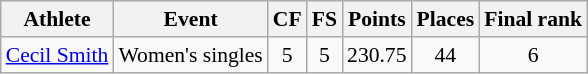<table class="wikitable" border="1" style="font-size:90%">
<tr>
<th>Athlete</th>
<th>Event</th>
<th>CF</th>
<th>FS</th>
<th>Points</th>
<th>Places</th>
<th>Final rank</th>
</tr>
<tr align=center>
<td align=left><a href='#'>Cecil Smith</a></td>
<td>Women's singles</td>
<td>5</td>
<td>5</td>
<td>230.75</td>
<td>44</td>
<td>6</td>
</tr>
</table>
